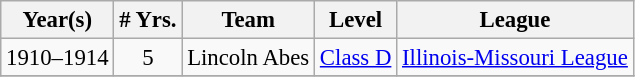<table class="wikitable" style="text-align:center; font-size: 95%;">
<tr>
<th>Year(s)</th>
<th># Yrs.</th>
<th>Team</th>
<th>Level</th>
<th>League</th>
</tr>
<tr>
<td>1910–1914</td>
<td>5</td>
<td>Lincoln Abes</td>
<td><a href='#'>Class D</a></td>
<td><a href='#'>Illinois-Missouri League</a></td>
</tr>
<tr>
</tr>
</table>
